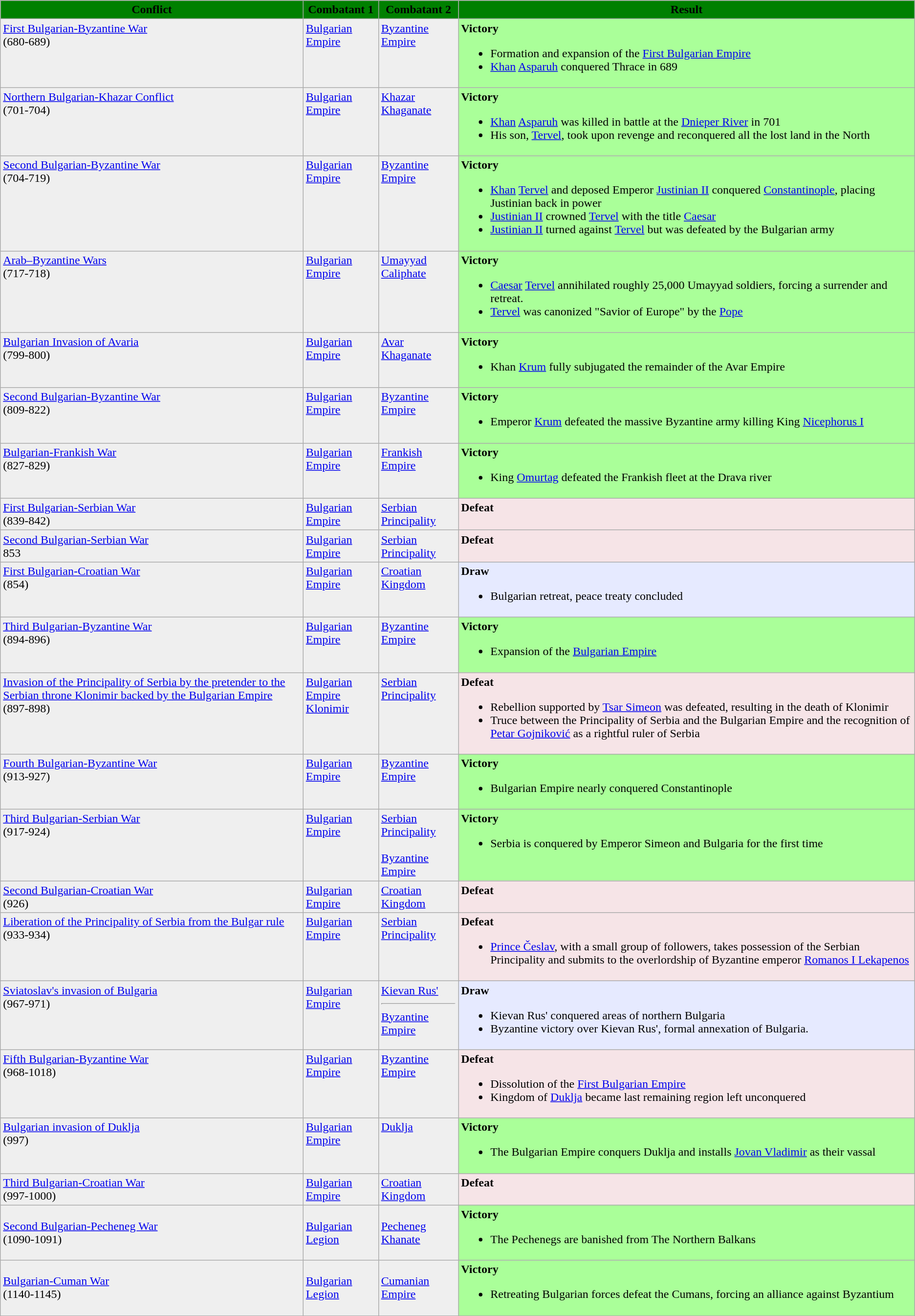<table class="wikitable">
<tr>
<th style="background-color:green;" rowspan="1"><span>Conflict</span></th>
<th style="background-color:green;" rowspan="1"><span>Combatant 1</span></th>
<th style="background-color:green;" rowspan="1"><span>Combatant 2</span></th>
<th style="background-color:green;" rowspan="1"><span>Result</span></th>
</tr>
<tr valign="top">
<td style="background:#efefef"><a href='#'>First Bulgarian-Byzantine War</a><br>(680-689)</td>
<td style="background:#efefef"> <a href='#'>Bulgarian Empire</a></td>
<td style="background:#efefef"> <a href='#'>Byzantine Empire</a><br></td>
<td style="background:#AF9"><strong>Victory</strong><br><ul><li>Formation and expansion of the <a href='#'>First Bulgarian Empire</a></li><li><a href='#'>Khan</a> <a href='#'>Asparuh</a> conquered Thrace in 689</li></ul></td>
</tr>
<tr valign="top">
<td style="background:#efefef"><a href='#'>Northern Bulgarian-Khazar Conflict</a><br>(701-704)</td>
<td style="background:#efefef"> <a href='#'>Bulgarian Empire</a></td>
<td style="background:#efefef"> <a href='#'>Khazar Khaganate</a></td>
<td style="background:#AF9"><strong>Victory</strong><br><ul><li><a href='#'>Khan</a> <a href='#'>Asparuh</a> was killed in battle at the <a href='#'>Dnieper River</a> in 701</li><li>His son, <a href='#'>Tervel</a>, took upon revenge and reconquered all the lost land in the North</li></ul></td>
</tr>
<tr valign="top">
<td style="background:#efefef"><a href='#'>Second Bulgarian-Byzantine War</a><br>(704-719)</td>
<td style="background:#efefef"> <a href='#'>Bulgarian Empire</a></td>
<td style="background:#efefef"> <a href='#'>Byzantine Empire</a><br></td>
<td style="background:#AF9"><strong>Victory</strong><br><ul><li><a href='#'>Khan</a> <a href='#'>Tervel</a> and deposed Emperor <a href='#'>Justinian II</a> conquered <a href='#'>Constantinople</a>, placing Justinian back in power </li><li><a href='#'>Justinian II</a> crowned <a href='#'>Tervel</a> with the title <a href='#'>Caesar</a></li><li><a href='#'>Justinian II</a> turned against <a href='#'>Tervel</a> but was defeated by the Bulgarian army</li></ul></td>
</tr>
<tr valign="top">
<td style="background:#efefef"><a href='#'> Arab–Byzantine Wars</a> <br>(717-718)</td>
<td style="background:#efefef"> <a href='#'>Bulgarian Empire</a></td>
<td style="background:#efefef"> <a href='#'>Umayyad Caliphate</a></td>
<td style="background:#AF9"><strong>Victory</strong><br><ul><li><a href='#'>Caesar</a> <a href='#'>Tervel</a> annihilated roughly 25,000 Umayyad soldiers, forcing a surrender and retreat. </li><li><a href='#'>Tervel</a> was canonized "Savior of Europe" by the <a href='#'>Pope</a></li></ul></td>
</tr>
<tr valign="top">
<td style="background:#efefef"><a href='#'>Bulgarian Invasion of Avaria</a><br>(799-800)</td>
<td style="background:#efefef"> <a href='#'>Bulgarian Empire</a></td>
<td style="background:#efefef"> <a href='#'>Avar Khaganate</a></td>
<td style="background:#AF9"><strong>Victory</strong><br><ul><li>Khan <a href='#'>Krum</a> fully subjugated the remainder of the Avar Empire </li></ul></td>
</tr>
<tr valign="top">
<td style="background:#efefef"><a href='#'>Second Bulgarian-Byzantine War</a><br>(809-822)</td>
<td style="background:#efefef"> <a href='#'>Bulgarian Empire</a></td>
<td style="background:#efefef"> <a href='#'>Byzantine Empire</a><br></td>
<td style="background:#AF9"><strong>Victory</strong><br><ul><li>Emperor <a href='#'>Krum</a> defeated the massive Byzantine army killing King <a href='#'>Nicephorus I</a></li></ul></td>
</tr>
<tr valign="top">
<td style="background:#efefef"><a href='#'>Bulgarian-Frankish War</a><br>(827-829)</td>
<td style="background:#efefef"> <a href='#'>Bulgarian Empire</a></td>
<td style="background:#efefef"> <a href='#'>Frankish Empire</a></td>
<td style="background:#AF9"><strong>Victory</strong><br><ul><li>King <a href='#'>Omurtag</a> defeated the Frankish fleet at the Drava river </li></ul></td>
</tr>
<tr valign="top">
<td style="background:#efefef"><a href='#'>First Bulgarian-Serbian War</a><br>(839-842)</td>
<td style="background:#efefef"><a href='#'>Bulgarian Empire</a></td>
<td style="background:#efefef"> <a href='#'>Serbian Principality</a></td>
<td style="background:#F6E4E7"><strong>Defeat</strong></td>
</tr>
<tr valign="top">
<td style="background:#efefef"><a href='#'>Second Bulgarian-Serbian War</a><br> 853</td>
<td style="background:#efefef"> <a href='#'>Bulgarian Empire</a></td>
<td style="background:#efefef"> <a href='#'>Serbian Principality</a></td>
<td style="background:#F6E4E7"><strong>Defeat</strong></td>
</tr>
<tr valign="top">
<td style="background:#efefef"><a href='#'>First Bulgarian-Croatian War</a><br>(854)</td>
<td style="background:#efefef"> <a href='#'>Bulgarian Empire</a></td>
<td style="background:#efefef"> <a href='#'>Croatian Kingdom</a></td>
<td style="background:#E6EAFF"><strong>Draw</strong><br><ul><li>Bulgarian retreat, peace treaty concluded</li></ul></td>
</tr>
<tr valign="top">
<td style="background:#efefef"><a href='#'>Third Bulgarian-Byzantine War</a><br>(894-896)</td>
<td style="background:#efefef"> <a href='#'>Bulgarian Empire</a></td>
<td style="background:#efefef"> <a href='#'>Byzantine Empire</a><br></td>
<td style="background:#AF9"><strong>Victory</strong><br><ul><li>Expansion of the <a href='#'>Bulgarian Empire</a></li></ul></td>
</tr>
<tr valign="top">
<td style="background:#efefef"><a href='#'> Invasion of the Principality of Serbia by the pretender to the Serbian throne Klonimir backed by the Bulgarian Empire</a><br>(897-898)</td>
<td style="background:#efefef"> <a href='#'>Bulgarian Empire</a><br><a href='#'>Klonimir</a></td>
<td style="background:#efefef"> <a href='#'>Serbian Principality</a><br></td>
<td style="background:#F6E4E7"><strong>Defeat</strong><br><ul><li>Rebellion supported by <a href='#'>Tsar Simeon</a> was defeated, resulting in the death of Klonimir</li><li>Truce between the Principality of Serbia and the Bulgarian Empire and the recognition of <a href='#'>Petar Gojniković</a> as a rightful ruler of Serbia</li></ul></td>
</tr>
<tr valign="top">
<td style="background:#efefef"><a href='#'>Fourth Bulgarian-Byzantine War</a><br>(913-927)</td>
<td style="background:#efefef"> <a href='#'>Bulgarian Empire</a></td>
<td style="background:#efefef"> <a href='#'>Byzantine Empire</a><br></td>
<td style="background:#AF9"><strong>Victory</strong><br><ul><li>Bulgarian Empire nearly conquered Constantinople</li></ul></td>
</tr>
<tr valign="top">
<td style="background:#efefef"><a href='#'>Third Bulgarian-Serbian War</a><br>(917-924)</td>
<td style="background:#efefef"> <a href='#'>Bulgarian Empire</a></td>
<td style="background:#efefef"> <a href='#'>Serbian Principality</a><br><br> <a href='#'>Byzantine Empire</a></td>
<td style="background:#AF9"><strong>Victory</strong><br><ul><li>Serbia is conquered by Emperor Simeon and Bulgaria for the first time</li></ul></td>
</tr>
<tr valign="top">
<td style="background:#efefef"><a href='#'>Second Bulgarian-Croatian War</a><br>(926)</td>
<td style="background:#efefef"> <a href='#'>Bulgarian Empire</a></td>
<td style="background:#efefef"> <a href='#'>Croatian Kingdom</a></td>
<td style="background:#F6E4E7"><strong>Defeat</strong></td>
</tr>
<tr valign="top">
<td style="background:#efefef"><a href='#'>Liberation of the Principality of Serbia from the Bulgar rule</a><br>(933-934)</td>
<td style="background:#efefef"> <a href='#'>Bulgarian Empire</a></td>
<td style="background:#efefef"> <a href='#'>Serbian Principality</a><br></td>
<td style="background:#F6E4E7"><strong>Defeat</strong><br><ul><li><a href='#'>Prince Česlav</a>, with a small group of followers, takes possession of the Serbian Principality and submits to the overlordship of Byzantine emperor <a href='#'>Romanos I Lekapenos</a></li></ul></td>
</tr>
<tr valign="top">
<td style="background:#efefef"><a href='#'>Sviatoslav's invasion of Bulgaria</a><br>(967-971)</td>
<td style="background:#efefef"> <a href='#'>Bulgarian Empire</a></td>
<td style="background:#efefef"> <a href='#'>Kievan Rus'</a> <hr>  <a href='#'>Byzantine Empire</a></td>
<td style="background:#E6EAFF"><strong>Draw</strong><br><ul><li>Kievan Rus' conquered areas of northern Bulgaria</li><li>Byzantine victory over Kievan Rus', formal annexation of Bulgaria.</li></ul></td>
</tr>
<tr valign="top">
<td style="background:#efefef"><a href='#'> Fifth Bulgarian-Byzantine War</a><br>(968-1018)</td>
<td style="background:#efefef"> <a href='#'>Bulgarian Empire</a></td>
<td style="background:#efefef"> <a href='#'>Byzantine Empire</a></td>
<td style="background:#F6E4E7"><strong>Defeat</strong><br><ul><li>Dissolution of the <a href='#'>First Bulgarian Empire</a></li><li>Kingdom of <a href='#'>Duklja</a> became last remaining region left unconquered</li></ul></td>
</tr>
<tr valign="top">
<td style="background:#efefef"><a href='#'>Bulgarian invasion of Duklja</a><br>(997)</td>
<td style="background:#efefef"> <a href='#'>Bulgarian Empire</a></td>
<td style="background:#efefef"><a href='#'>Duklja</a></td>
<td style="background:#AF9"><strong>Victory</strong><br><ul><li>The Bulgarian Empire conquers Duklja and installs <a href='#'>Jovan Vladimir</a> as their vassal</li></ul></td>
</tr>
<tr valign="top">
<td style="background:#efefef"><a href='#'>Third Bulgarian-Croatian War</a><br>(997-1000)</td>
<td style="background:#efefef"> <a href='#'>Bulgarian Empire</a></td>
<td style="background:#efefef"> <a href='#'>Croatian Kingdom</a></td>
<td style="background:#F6E4E7"><strong>Defeat</strong></td>
</tr>
<tr>
<td style="background:#efefef"><a href='#'>Second Bulgarian-Pecheneg War</a><br>(1090-1091)</td>
<td style="background:#efefef"> <a href='#'>Bulgarian Legion</a></td>
<td style="background:#efefef"> <a href='#'> Pecheneg Khanate</a></td>
<td style="background:#AF9"><strong>Victory</strong><br><ul><li>The Pechenegs are banished from The Northern Balkans</li></ul></td>
</tr>
<tr>
<td style="background:#efefef"><a href='#'>Bulgarian-Cuman War</a><br>(1140-1145)</td>
<td style="background:#efefef"> <a href='#'>Bulgarian Legion</a></td>
<td style="background:#efefef"> <a href='#'>Cumanian Empire</a></td>
<td style="background:#AF9"><strong>Victory</strong><br><ul><li>Retreating Bulgarian forces defeat the Cumans, forcing an alliance against Byzantium</li></ul></td>
</tr>
<tr>
</tr>
</table>
